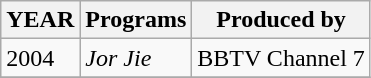<table class="wikitable">
<tr>
<th>YEAR</th>
<th>Programs</th>
<th>Produced by</th>
</tr>
<tr>
<td rowspan=1>2004</td>
<td><em>Jor Jie</em></td>
<td>BBTV Channel 7</td>
</tr>
<tr>
</tr>
</table>
